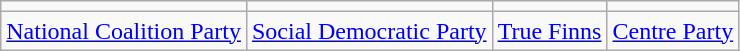<table class="wikitable">
<tr>
<td></td>
<td></td>
<td></td>
<td></td>
</tr>
<tr>
<td><a href='#'>National Coalition Party</a></td>
<td><a href='#'>Social Democratic Party</a></td>
<td><a href='#'>True Finns</a></td>
<td><a href='#'>Centre Party</a></td>
</tr>
</table>
